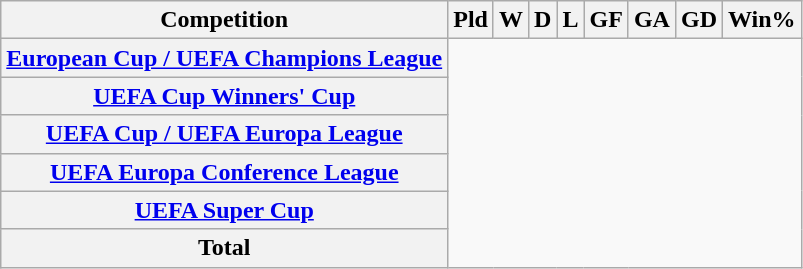<table class="wikitable unsortable plainrowheaders" style="text-align:right">
<tr>
<th scope="col">Competition</th>
<th scope="col">Pld</th>
<th scope="col">W</th>
<th scope="col">D</th>
<th scope="col">L</th>
<th scope="col">GF</th>
<th scope="col">GA</th>
<th scope="col">GD</th>
<th scope="col">Win%</th>
</tr>
<tr>
<th scope="row" align=right><a href='#'>European Cup / UEFA Champions League</a><br></th>
</tr>
<tr>
<th scope="row" align=right><a href='#'>UEFA Cup Winners' Cup</a><br></th>
</tr>
<tr>
<th scope="row" align=right><a href='#'>UEFA Cup / UEFA Europa League</a><br></th>
</tr>
<tr>
<th scope="row" align=right><a href='#'>UEFA Europa Conference League</a><br></th>
</tr>
<tr>
<th scope="row" align=right><a href='#'>UEFA Super Cup</a><br></th>
</tr>
<tr>
<th>Total<br></th>
</tr>
</table>
